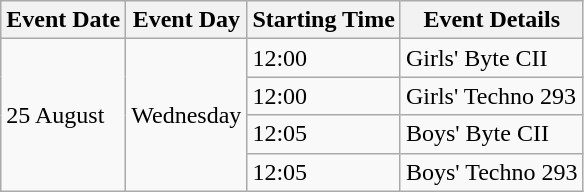<table class="wikitable">
<tr>
<th>Event Date</th>
<th>Event Day</th>
<th>Starting Time</th>
<th>Event Details</th>
</tr>
<tr>
<td rowspan=4>25 August</td>
<td rowspan=4>Wednesday</td>
<td>12:00</td>
<td>Girls' Byte CII</td>
</tr>
<tr>
<td>12:00</td>
<td>Girls' Techno 293</td>
</tr>
<tr>
<td>12:05</td>
<td>Boys' Byte CII</td>
</tr>
<tr>
<td>12:05</td>
<td>Boys' Techno 293</td>
</tr>
</table>
